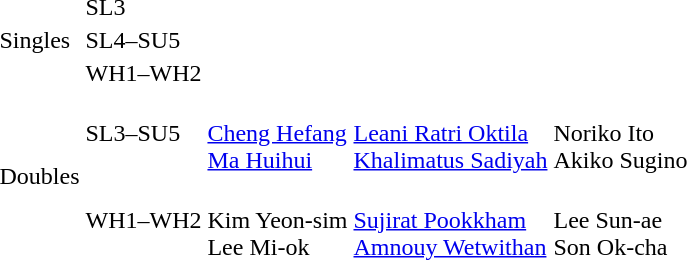<table>
<tr>
<td rowspan=5>Singles</td>
<td>SL3</td>
<td></td>
<td></td>
<td></td>
</tr>
<tr>
<td rowspan=2>SL4–SU5</td>
<td rowspan=2></td>
<td rowspan=2></td>
<td></td>
</tr>
<tr>
<td nowrap></td>
</tr>
<tr>
<td rowspan=2>WH1–WH2</td>
<td rowspan=2></td>
<td rowspan=2></td>
<td></td>
</tr>
<tr>
<td nowrap></td>
</tr>
<tr>
<td rowspan=2>Doubles</td>
<td>SL3–SU5</td>
<td><br><a href='#'>Cheng Hefang</a><br><a href='#'>Ma Huihui</a></td>
<td><br><a href='#'>Leani Ratri Oktila</a><br><a href='#'>Khalimatus Sadiyah</a></td>
<td><br>Noriko Ito<br>Akiko Sugino</td>
</tr>
<tr>
<td>WH1–WH2</td>
<td><br>Kim Yeon-sim<br>Lee Mi-ok</td>
<td><br><a href='#'>Sujirat Pookkham</a><br><a href='#'>Amnouy Wetwithan</a></td>
<td><br>Lee Sun-ae<br>Son Ok-cha</td>
</tr>
</table>
